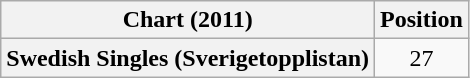<table class="wikitable plainrowheaders" style="text-align:center">
<tr>
<th scope="col">Chart (2011)</th>
<th scope="col">Position</th>
</tr>
<tr>
<th scope="row">Swedish Singles (Sverigetopplistan)</th>
<td>27</td>
</tr>
</table>
